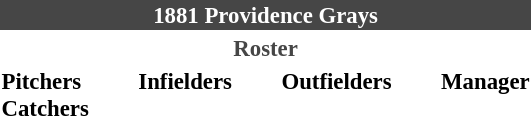<table class="toccolours" style="font-size: 95%;">
<tr>
<th colspan="10" style="background-color: #464646; color: white; text-align: center;">1881 Providence Grays</th>
</tr>
<tr>
<td colspan="10" style="background-color: white; color: #464646; text-align: center;"><strong>Roster</strong></td>
</tr>
<tr>
<td valign="top"><strong>Pitchers</strong><br>

<strong>Catchers</strong>

</td>
<td width="25px"></td>
<td valign="top"><strong>Infielders</strong><br>



</td>
<td width="25px"></td>
<td valign="top"><strong>Outfielders</strong><br>


</td>
<td width="25px"></td>
<td valign="top"><strong>Manager</strong><br>
</td>
</tr>
</table>
